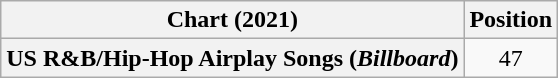<table class="wikitable plainrowheaders" style="text-align:center">
<tr>
<th scope="col">Chart (2021)</th>
<th scope="col">Position</th>
</tr>
<tr>
<th scope="row">US R&B/Hip-Hop Airplay Songs (<em>Billboard</em>)</th>
<td>47</td>
</tr>
</table>
